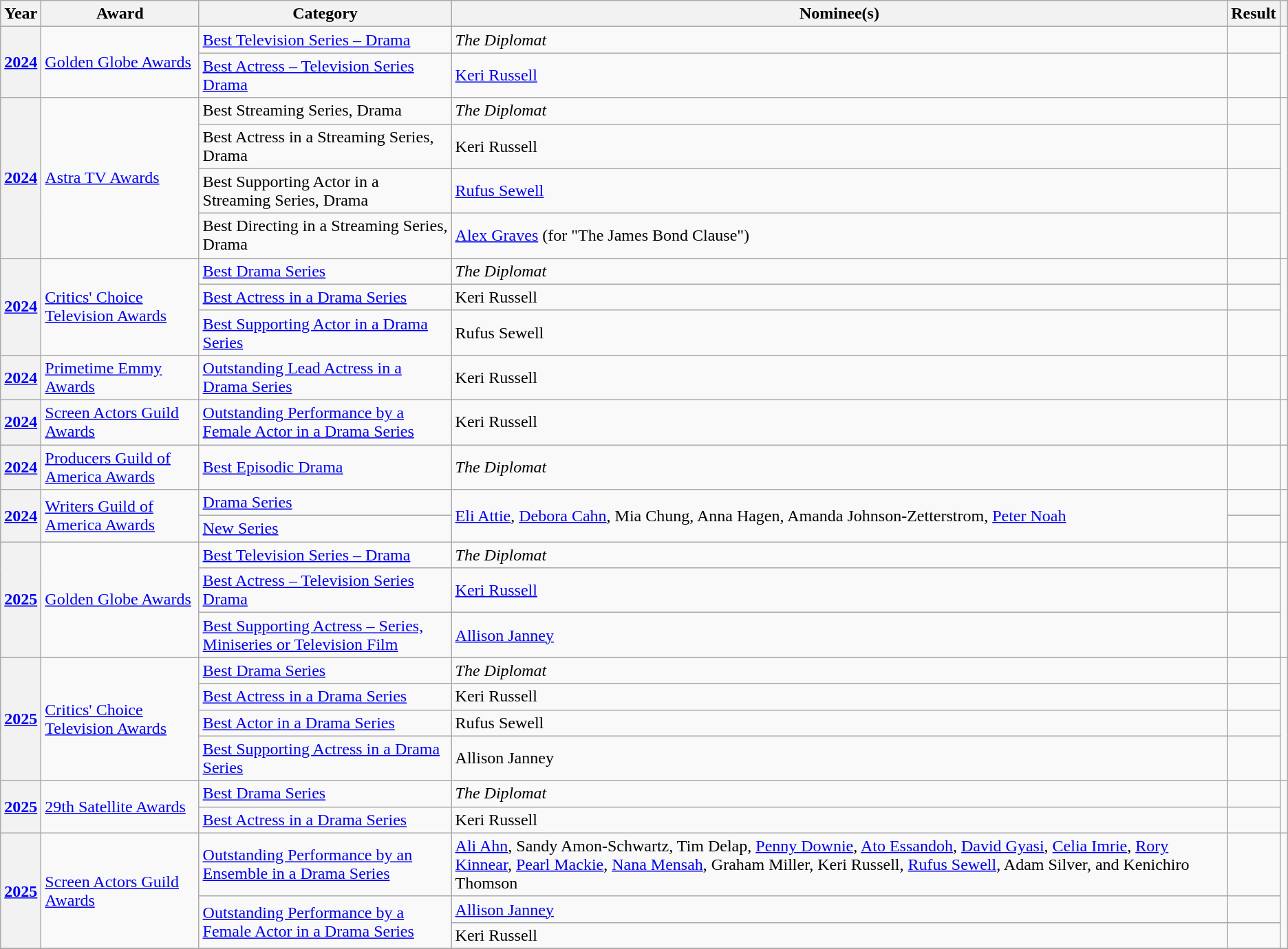<table class="wikitable sortable plainrowheaders">
<tr>
<th scope="col" class="unsortable">Year</th>
<th scope="col">Award</th>
<th scope="col">Category</th>
<th scope="col">Nominee(s)</th>
<th scope="col">Result</th>
<th scope="col" class="unsortable"></th>
</tr>
<tr>
<th scope="row" rowspan="2"><a href='#'>2024</a></th>
<td rowspan="2"><a href='#'>Golden Globe Awards</a></td>
<td><a href='#'>Best Television Series – Drama</a></td>
<td><em>The Diplomat</em></td>
<td></td>
<td style="text-align:center" rowspan="2"></td>
</tr>
<tr>
<td><a href='#'>Best Actress – Television Series Drama</a></td>
<td><a href='#'>Keri Russell</a></td>
<td></td>
</tr>
<tr>
<th scope="row"  rowspan="4"><a href='#'>2024</a></th>
<td rowspan="4"><a href='#'>Astra TV Awards</a></td>
<td>Best Streaming Series, Drama</td>
<td><em>The Diplomat</em></td>
<td></td>
<td style="text-align:center" rowspan="4"></td>
</tr>
<tr>
<td>Best Actress in a Streaming Series, Drama</td>
<td>Keri Russell</td>
<td></td>
</tr>
<tr>
<td>Best Supporting Actor in a Streaming Series, Drama</td>
<td><a href='#'>Rufus Sewell</a></td>
<td></td>
</tr>
<tr>
<td>Best Directing in a Streaming Series, Drama</td>
<td><a href='#'>Alex Graves</a> (for "The James Bond Clause")</td>
<td></td>
</tr>
<tr>
<th scope="row" rowspan="3"><a href='#'>2024</a></th>
<td rowspan="3"><a href='#'>Critics' Choice Television Awards</a></td>
<td><a href='#'>Best Drama Series</a></td>
<td><em>The Diplomat</em></td>
<td></td>
<td style="text-align:center" rowspan="3"></td>
</tr>
<tr>
<td><a href='#'>Best Actress in a Drama Series</a></td>
<td>Keri Russell</td>
<td></td>
</tr>
<tr>
<td><a href='#'>Best Supporting Actor in a Drama Series</a></td>
<td>Rufus Sewell</td>
<td></td>
</tr>
<tr>
<th scope="row"><a href='#'>2024</a></th>
<td><a href='#'>Primetime Emmy Awards</a></td>
<td><a href='#'>Outstanding Lead Actress in a Drama Series</a></td>
<td>Keri Russell</td>
<td></td>
<td style="text-align:center"></td>
</tr>
<tr>
<th scope="row"><a href='#'>2024</a></th>
<td><a href='#'>Screen Actors Guild Awards</a></td>
<td><a href='#'>Outstanding Performance by a Female Actor in a Drama Series</a></td>
<td>Keri Russell</td>
<td></td>
<td style="text-align:center"></td>
</tr>
<tr>
<th scope="row"><a href='#'>2024</a></th>
<td><a href='#'>Producers Guild of America Awards</a></td>
<td><a href='#'>Best Episodic Drama</a></td>
<td><em>The Diplomat</em></td>
<td></td>
<td style="text-align:center"></td>
</tr>
<tr>
<th scope="row" rowspan="2"><a href='#'>2024</a></th>
<td rowspan=2><a href='#'>Writers Guild of America Awards</a></td>
<td><a href='#'>Drama Series</a></td>
<td rowspan=2><a href='#'>Eli Attie</a>, <a href='#'>Debora Cahn</a>, Mia Chung, Anna Hagen, Amanda Johnson-Zetterstrom, <a href='#'>Peter Noah</a></td>
<td></td>
<td style="text-align:center" rowspan="2"></td>
</tr>
<tr>
<td><a href='#'>New Series</a></td>
<td></td>
</tr>
<tr>
<th scope="row" rowspan="3"><a href='#'>2025</a></th>
<td rowspan="3"><a href='#'>Golden Globe Awards</a></td>
<td><a href='#'>Best Television Series – Drama</a></td>
<td><em>The Diplomat</em></td>
<td></td>
<td style="text-align:center" rowspan="3"></td>
</tr>
<tr>
<td><a href='#'>Best Actress – Television Series Drama</a></td>
<td><a href='#'>Keri Russell</a></td>
<td></td>
</tr>
<tr>
<td><a href='#'>Best Supporting Actress – Series, Miniseries or Television Film</a></td>
<td><a href='#'>Allison Janney</a></td>
<td></td>
</tr>
<tr>
<th scope="row" rowspan="4"><a href='#'>2025</a></th>
<td rowspan="4"><a href='#'>Critics' Choice Television Awards</a></td>
<td><a href='#'>Best Drama Series</a></td>
<td><em>The Diplomat</em></td>
<td></td>
<td style="text-align:center" rowspan="4"></td>
</tr>
<tr>
<td><a href='#'>Best Actress in a Drama Series</a></td>
<td>Keri Russell</td>
<td></td>
</tr>
<tr>
<td><a href='#'>Best Actor in a Drama Series</a></td>
<td>Rufus Sewell</td>
<td></td>
</tr>
<tr>
<td><a href='#'>Best Supporting Actress in a Drama Series</a></td>
<td>Allison Janney</td>
<td></td>
</tr>
<tr>
<th scope="row" rowspan="2"><a href='#'>2025</a></th>
<td rowspan="2"><a href='#'>29th Satellite Awards</a></td>
<td><a href='#'>Best Drama Series</a></td>
<td><em>The Diplomat</em></td>
<td></td>
<td style="text-align:center" rowspan="2"></td>
</tr>
<tr>
<td><a href='#'>Best Actress in a Drama Series</a></td>
<td>Keri Russell</td>
<td></td>
</tr>
<tr>
<th scope="row" rowspan="3"><a href='#'>2025</a></th>
<td rowspan="3"><a href='#'>Screen Actors Guild Awards</a></td>
<td><a href='#'>Outstanding Performance by an Ensemble in a Drama Series</a></td>
<td><a href='#'>Ali Ahn</a>, Sandy Amon-Schwartz, Tim Delap, <a href='#'>Penny Downie</a>, <a href='#'>Ato Essandoh</a>, <a href='#'>David Gyasi</a>, <a href='#'>Celia Imrie</a>, <a href='#'>Rory Kinnear</a>, <a href='#'>Pearl Mackie</a>, <a href='#'>Nana Mensah</a>, Graham Miller, Keri Russell, <a href='#'>Rufus Sewell</a>, Adam Silver, and Kenichiro Thomson</td>
<td></td>
<td rowspan="3"></td>
</tr>
<tr>
<td rowspan="2"><a href='#'>Outstanding Performance by a Female Actor in a Drama Series</a></td>
<td><a href='#'>Allison Janney</a></td>
<td></td>
</tr>
<tr>
<td>Keri Russell</td>
<td></td>
</tr>
<tr>
</tr>
</table>
